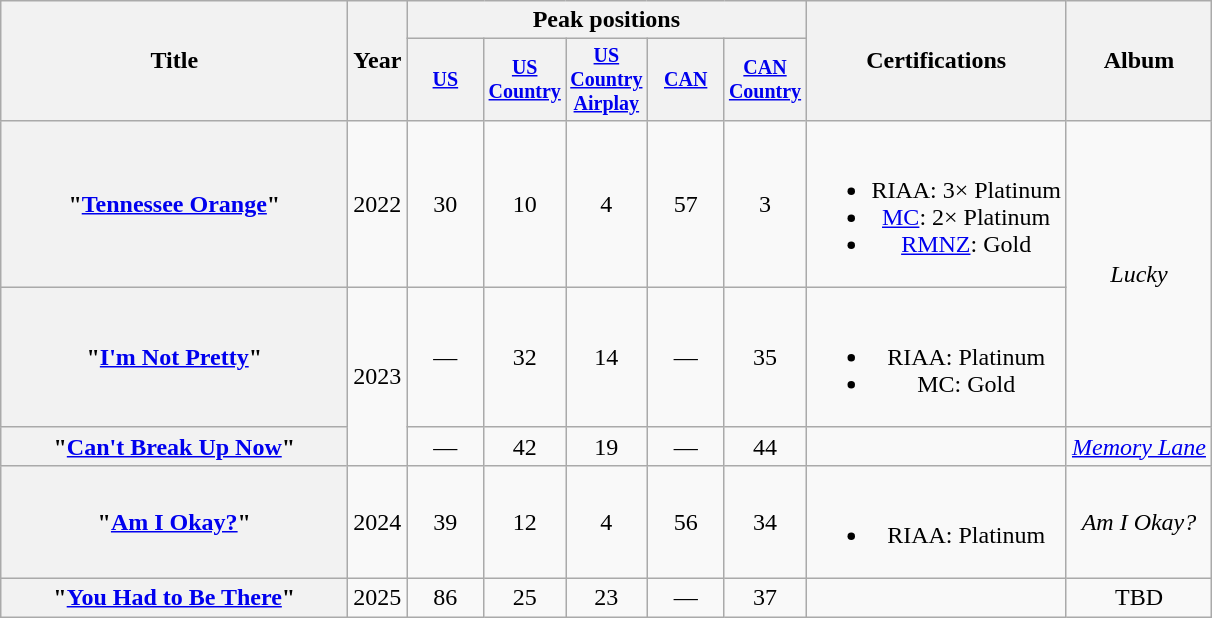<table class="wikitable plainrowheaders" style="text-align:center;">
<tr>
<th scope="col" rowspan="2" style="width:14em;">Title</th>
<th scope="col" rowspan="2">Year</th>
<th scope="col" colspan="5">Peak positions</th>
<th scope="col" rowspan="2">Certifications</th>
<th scope="col" rowspan="2">Album</th>
</tr>
<tr style="font-size:smaller;">
<th scope="col" style="width:45px;"><a href='#'>US</a><br></th>
<th scope="col" style="width:45px;"><a href='#'>US Country</a><br></th>
<th scope="col" style="width:45px;"><a href='#'>US Country Airplay</a><br></th>
<th scope="col" style="width:45px;"><a href='#'>CAN</a><br></th>
<th scope="col" style="width:45px;"><a href='#'>CAN<br>Country</a><br></th>
</tr>
<tr>
<th scope="row">"<a href='#'>Tennessee Orange</a>"</th>
<td>2022</td>
<td>30</td>
<td>10</td>
<td>4</td>
<td>57</td>
<td>3</td>
<td><br><ul><li>RIAA: 3× Platinum</li><li><a href='#'>MC</a>: 2× Platinum</li><li><a href='#'>RMNZ</a>: Gold</li></ul></td>
<td rowspan="2"><em>Lucky</em></td>
</tr>
<tr>
<th scope="row">"<a href='#'>I'm Not Pretty</a>"</th>
<td rowspan="2">2023</td>
<td>—</td>
<td>32</td>
<td>14</td>
<td>—</td>
<td>35</td>
<td><br><ul><li>RIAA: Platinum</li><li>MC: Gold</li></ul></td>
</tr>
<tr>
<th scope="row">"<a href='#'>Can't Break Up Now</a>"<br></th>
<td>—</td>
<td>42</td>
<td>19</td>
<td>—</td>
<td>44</td>
<td></td>
<td><em><a href='#'>Memory Lane</a></em></td>
</tr>
<tr>
<th scope="row">"<a href='#'>Am I Okay?</a>"</th>
<td>2024</td>
<td>39</td>
<td>12</td>
<td>4</td>
<td>56</td>
<td>34</td>
<td><br><ul><li>RIAA: Platinum</li></ul></td>
<td><em>Am I Okay?</em></td>
</tr>
<tr>
<th scope="row">"<a href='#'>You Had to Be There</a>"<br></th>
<td>2025</td>
<td>86</td>
<td>25</td>
<td>23</td>
<td>—</td>
<td>37</td>
<td></td>
<td>TBD</td>
</tr>
</table>
